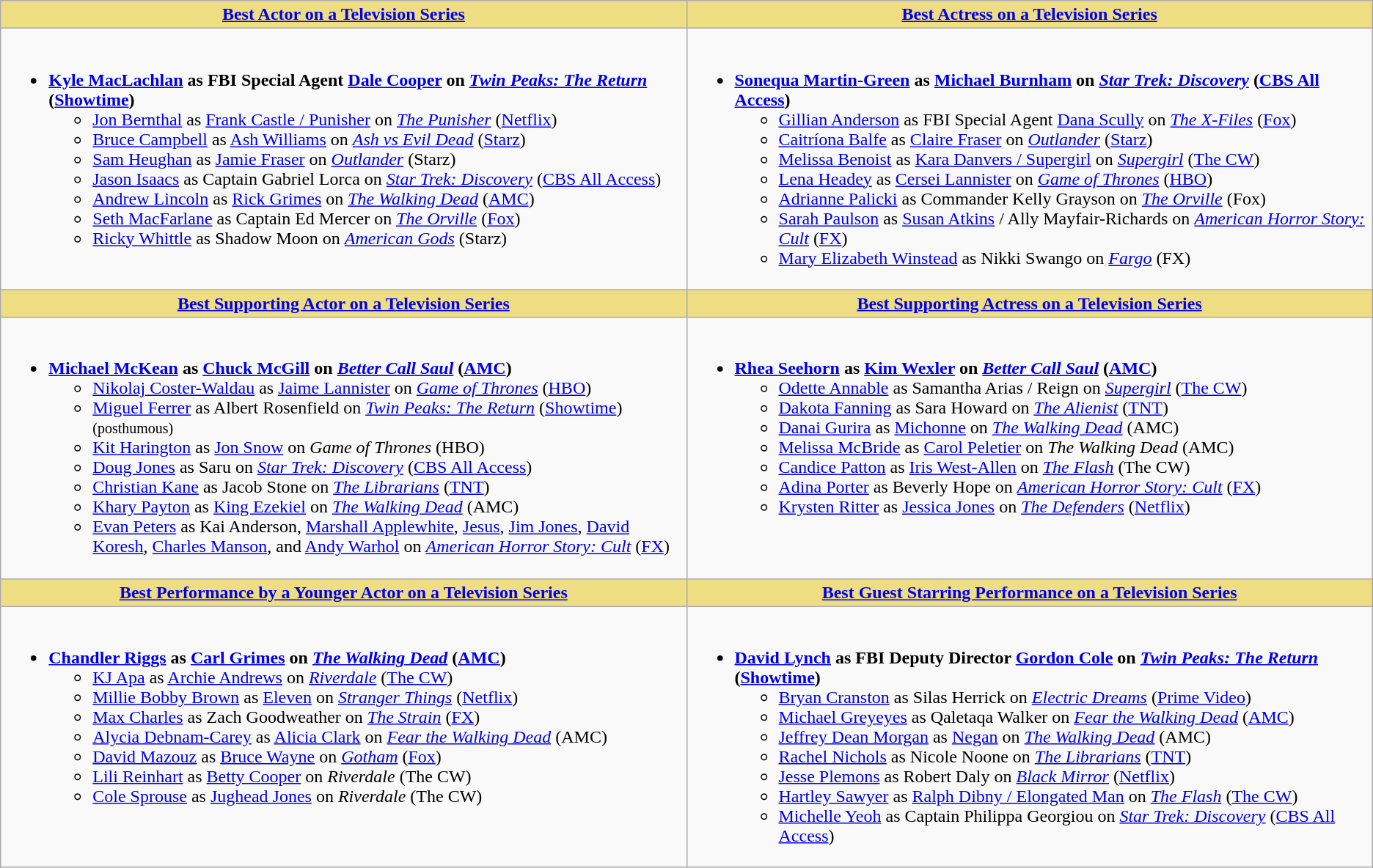<table class=wikitable>
<tr>
<th style="background:#EEDD82; width:50%"><a href='#'>Best Actor on a Television Series</a></th>
<th style="background:#EEDD82; width:50%"><a href='#'>Best Actress on a Television Series</a></th>
</tr>
<tr>
<td valign="top"><br><ul><li><strong><a href='#'>Kyle MacLachlan</a> as FBI Special Agent <a href='#'>Dale Cooper</a> on <em><a href='#'>Twin Peaks: The Return</a></em> (<a href='#'>Showtime</a>)</strong><ul><li><a href='#'>Jon Bernthal</a> as <a href='#'>Frank Castle / Punisher</a> on <em><a href='#'>The Punisher</a></em> (<a href='#'>Netflix</a>)</li><li><a href='#'>Bruce Campbell</a> as <a href='#'>Ash Williams</a> on <em><a href='#'>Ash vs Evil Dead</a></em> (<a href='#'>Starz</a>)</li><li><a href='#'>Sam Heughan</a> as <a href='#'>Jamie Fraser</a> on <em><a href='#'>Outlander</a></em> (Starz)</li><li><a href='#'>Jason Isaacs</a> as Captain Gabriel Lorca on <em><a href='#'>Star Trek: Discovery</a></em> (<a href='#'>CBS All Access</a>)</li><li><a href='#'>Andrew Lincoln</a> as <a href='#'>Rick Grimes</a> on <em><a href='#'>The Walking Dead</a></em> (<a href='#'>AMC</a>)</li><li><a href='#'>Seth MacFarlane</a> as Captain Ed Mercer on <em><a href='#'>The Orville</a></em> (<a href='#'>Fox</a>)</li><li><a href='#'>Ricky Whittle</a> as Shadow Moon on <em><a href='#'>American Gods</a></em> (Starz)</li></ul></li></ul></td>
<td valign="top"><br><ul><li><strong><a href='#'>Sonequa Martin-Green</a> as <a href='#'>Michael Burnham</a> on <em><a href='#'>Star Trek: Discovery</a></em> (<a href='#'>CBS All Access</a>)</strong><ul><li><a href='#'>Gillian Anderson</a> as FBI Special Agent <a href='#'>Dana Scully</a> on <em><a href='#'>The X-Files</a></em> (<a href='#'>Fox</a>)</li><li><a href='#'>Caitríona Balfe</a> as <a href='#'>Claire Fraser</a> on <em><a href='#'>Outlander</a></em> (<a href='#'>Starz</a>)</li><li><a href='#'>Melissa Benoist</a> as <a href='#'>Kara Danvers / Supergirl</a> on <em><a href='#'>Supergirl</a></em> (<a href='#'>The CW</a>)</li><li><a href='#'>Lena Headey</a> as <a href='#'>Cersei Lannister</a> on <em><a href='#'>Game of Thrones</a></em> (<a href='#'>HBO</a>)</li><li><a href='#'>Adrianne Palicki</a> as Commander Kelly Grayson on <em><a href='#'>The Orville</a></em> (Fox)</li><li><a href='#'>Sarah Paulson</a> as <a href='#'>Susan Atkins</a> / Ally Mayfair-Richards on <em><a href='#'>American Horror Story: Cult</a></em> (<a href='#'>FX</a>)</li><li><a href='#'>Mary Elizabeth Winstead</a> as Nikki Swango on <em><a href='#'>Fargo</a></em> (FX)</li></ul></li></ul></td>
</tr>
<tr>
<th style="background:#EEDD82; width:50%"><a href='#'>Best Supporting Actor on a Television Series</a></th>
<th style="background:#EEDD82; width:50%"><a href='#'>Best Supporting Actress on a Television Series</a></th>
</tr>
<tr>
<td valign="top"><br><ul><li><strong><a href='#'>Michael McKean</a> as <a href='#'>Chuck McGill</a> on <em><a href='#'>Better Call Saul</a></em> (<a href='#'>AMC</a>)</strong><ul><li><a href='#'>Nikolaj Coster-Waldau</a> as <a href='#'>Jaime Lannister</a> on <em><a href='#'>Game of Thrones</a></em> (<a href='#'>HBO</a>)</li><li><a href='#'>Miguel Ferrer</a> as Albert Rosenfield on <em><a href='#'>Twin Peaks: The Return</a></em> (<a href='#'>Showtime</a>) <small>(posthumous)</small></li><li><a href='#'>Kit Harington</a> as <a href='#'>Jon Snow</a> on <em>Game of Thrones</em> (HBO)</li><li><a href='#'>Doug Jones</a> as Saru on <em><a href='#'>Star Trek: Discovery</a></em> (<a href='#'>CBS All Access</a>)</li><li><a href='#'>Christian Kane</a> as Jacob Stone on <em><a href='#'>The Librarians</a></em> (<a href='#'>TNT</a>)</li><li><a href='#'>Khary Payton</a> as <a href='#'>King Ezekiel</a> on <em><a href='#'>The Walking Dead</a></em> (AMC)</li><li><a href='#'>Evan Peters</a> as Kai Anderson, <a href='#'>Marshall Applewhite</a>, <a href='#'>Jesus</a>, <a href='#'>Jim Jones</a>, <a href='#'>David Koresh</a>, <a href='#'>Charles Manson</a>, and <a href='#'>Andy Warhol</a> on <em><a href='#'>American Horror Story: Cult</a></em> (<a href='#'>FX</a>)</li></ul></li></ul></td>
<td valign="top"><br><ul><li><strong><a href='#'>Rhea Seehorn</a> as <a href='#'>Kim Wexler</a> on <em><a href='#'>Better Call Saul</a></em> (<a href='#'>AMC</a>)</strong><ul><li><a href='#'>Odette Annable</a> as Samantha Arias / Reign on <em><a href='#'>Supergirl</a></em> (<a href='#'>The CW</a>)</li><li><a href='#'>Dakota Fanning</a> as Sara Howard on <em><a href='#'>The Alienist</a></em> (<a href='#'>TNT</a>)</li><li><a href='#'>Danai Gurira</a> as <a href='#'>Michonne</a> on <em><a href='#'>The Walking Dead</a></em> (AMC)</li><li><a href='#'>Melissa McBride</a> as <a href='#'>Carol Peletier</a> on <em>The Walking Dead</em> (AMC)</li><li><a href='#'>Candice Patton</a> as <a href='#'>Iris West-Allen</a> on <em><a href='#'>The Flash</a></em> (The CW)</li><li><a href='#'>Adina Porter</a> as Beverly Hope on <em><a href='#'>American Horror Story: Cult</a></em> (<a href='#'>FX</a>)</li><li><a href='#'>Krysten Ritter</a> as <a href='#'>Jessica Jones</a> on <em><a href='#'>The Defenders</a></em> (<a href='#'>Netflix</a>)</li></ul></li></ul></td>
</tr>
<tr>
<th style="background:#EEDD82; width:50%"><a href='#'>Best Performance by a Younger Actor on a Television Series</a></th>
<th style="background:#EEDD82; width:50%"><a href='#'>Best Guest Starring Performance on a Television Series</a></th>
</tr>
<tr>
<td valign="top"><br><ul><li><strong><a href='#'>Chandler Riggs</a> as <a href='#'>Carl Grimes</a> on <em><a href='#'>The Walking Dead</a></em> (<a href='#'>AMC</a>)</strong><ul><li><a href='#'>KJ Apa</a> as <a href='#'>Archie Andrews</a> on <em><a href='#'>Riverdale</a></em> (<a href='#'>The CW</a>)</li><li><a href='#'>Millie Bobby Brown</a> as <a href='#'>Eleven</a> on <em><a href='#'>Stranger Things</a></em> (<a href='#'>Netflix</a>)</li><li><a href='#'>Max Charles</a> as Zach Goodweather on <em><a href='#'>The Strain</a></em> (<a href='#'>FX</a>)</li><li><a href='#'>Alycia Debnam-Carey</a> as <a href='#'>Alicia Clark</a> on <em><a href='#'>Fear the Walking Dead</a></em> (AMC)</li><li><a href='#'>David Mazouz</a> as <a href='#'>Bruce Wayne</a> on <em><a href='#'>Gotham</a></em> (<a href='#'>Fox</a>)</li><li><a href='#'>Lili Reinhart</a> as <a href='#'>Betty Cooper</a> on <em>Riverdale</em> (The CW)</li><li><a href='#'>Cole Sprouse</a> as <a href='#'>Jughead Jones</a> on <em>Riverdale</em> (The CW)</li></ul></li></ul></td>
<td valign="top"><br><ul><li><strong><a href='#'>David Lynch</a> as FBI Deputy Director <a href='#'>Gordon Cole</a> on <em><a href='#'>Twin Peaks: The Return</a></em> (<a href='#'>Showtime</a>)</strong><ul><li><a href='#'>Bryan Cranston</a> as Silas Herrick on <em><a href='#'>Electric Dreams</a></em> (<a href='#'>Prime Video</a>)</li><li><a href='#'>Michael Greyeyes</a> as Qaletaqa Walker on <em><a href='#'>Fear the Walking Dead</a></em> (<a href='#'>AMC</a>)</li><li><a href='#'>Jeffrey Dean Morgan</a> as <a href='#'>Negan</a> on <em><a href='#'>The Walking Dead</a></em> (AMC)</li><li><a href='#'>Rachel Nichols</a> as Nicole Noone on <em><a href='#'>The Librarians</a></em> (<a href='#'>TNT</a>)</li><li><a href='#'>Jesse Plemons</a> as Robert Daly on <em><a href='#'>Black Mirror</a></em> (<a href='#'>Netflix</a>)</li><li><a href='#'>Hartley Sawyer</a> as <a href='#'>Ralph Dibny / Elongated Man</a> on <em><a href='#'>The Flash</a></em> (<a href='#'>The CW</a>)</li><li><a href='#'>Michelle Yeoh</a> as Captain Philippa Georgiou on <em><a href='#'>Star Trek: Discovery</a></em> (<a href='#'>CBS All Access</a>)</li></ul></li></ul></td>
</tr>
</table>
